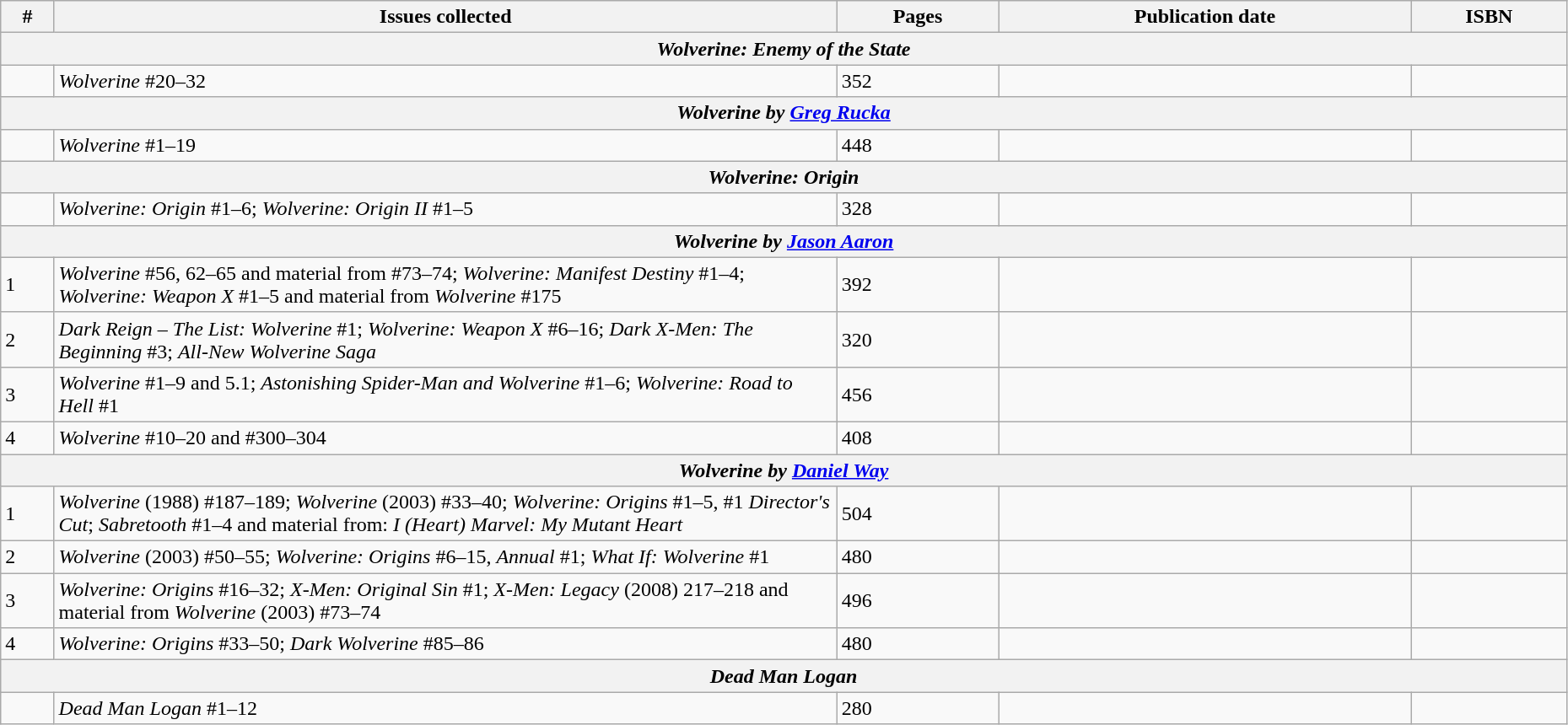<table class="wikitable sortable" width=98%>
<tr>
<th class="unsortable">#</th>
<th class="unsortable" width="50%">Issues collected</th>
<th>Pages</th>
<th>Publication date</th>
<th class="unsortable">ISBN</th>
</tr>
<tr>
<th colspan="5"><strong><em>Wolverine: Enemy of the State</em></strong></th>
</tr>
<tr>
<td></td>
<td><em>Wolverine</em> #20–32</td>
<td>352</td>
<td></td>
<td></td>
</tr>
<tr>
<th colspan="5"><strong><em>Wolverine by <a href='#'>Greg Rucka</a></em></strong></th>
</tr>
<tr>
<td></td>
<td><em>Wolverine</em> #1–19</td>
<td>448</td>
<td></td>
<td></td>
</tr>
<tr>
<th colspan="5"><strong><em>Wolverine: Origin</em></strong></th>
</tr>
<tr>
<td></td>
<td><em>Wolverine: Origin</em> #1–6; <em>Wolverine: Origin II</em> #1–5</td>
<td>328</td>
<td></td>
<td></td>
</tr>
<tr>
<th colspan="5"><strong><em>Wolverine by <a href='#'>Jason Aaron</a></em></strong></th>
</tr>
<tr>
<td>1</td>
<td><em>Wolverine</em> #56, 62–65 and material from #73–74; <em>Wolverine: Manifest Destiny</em> #1–4; <em>Wolverine: Weapon X</em> #1–5 and material from <em>Wolverine</em> #175</td>
<td>392</td>
<td></td>
<td></td>
</tr>
<tr>
<td>2</td>
<td><em>Dark Reign – The List: Wolverine</em> #1; <em>Wolverine: Weapon X</em> #6–16; <em>Dark X-Men: The Beginning</em> #3; <em>All-New Wolverine Saga</em></td>
<td>320</td>
<td></td>
<td></td>
</tr>
<tr>
<td>3</td>
<td><em>Wolverine</em> #1–9 and 5.1; <em>Astonishing Spider-Man and Wolverine</em> #1–6; <em>Wolverine: Road to Hell</em> #1</td>
<td>456</td>
<td></td>
<td></td>
</tr>
<tr>
<td>4</td>
<td><em>Wolverine</em> #10–20 and #300–304</td>
<td>408</td>
<td></td>
<td></td>
</tr>
<tr>
<th colspan="5"><strong><em>Wolverine by <a href='#'>Daniel Way</a></em></strong></th>
</tr>
<tr>
<td>1</td>
<td><em>Wolverine</em> (1988) #187–189; <em>Wolverine</em> (2003) #33–40; <em>Wolverine: Origins</em> #1–5, #1 <em>Director's Cut</em>; <em>Sabretooth</em> #1–4 and material from: <em>I (Heart) Marvel: My Mutant Heart</em></td>
<td>504</td>
<td></td>
<td></td>
</tr>
<tr>
<td>2</td>
<td><em>Wolverine</em> (2003) #50–55; <em>Wolverine: Origins</em> #6–15, <em>Annual</em> #1; <em>What If: Wolverine</em> #1</td>
<td>480</td>
<td></td>
<td></td>
</tr>
<tr>
<td>3</td>
<td><em>Wolverine: Origins</em> #16–32; <em>X-Men: Original Sin</em> #1; <em>X-Men: Legacy</em> (2008) 217–218 and material from <em>Wolverine</em> (2003) #73–74</td>
<td>496</td>
<td></td>
<td></td>
</tr>
<tr>
<td>4</td>
<td><em>Wolverine: Origins</em> #33–50; <em>Dark Wolverine</em> #85–86</td>
<td>480</td>
<td></td>
<td></td>
</tr>
<tr>
<th colspan="5"><strong><em>Dead Man Logan</em></strong></th>
</tr>
<tr>
<td></td>
<td><em>Dead Man Logan</em> #1–12</td>
<td>280</td>
<td></td>
<td></td>
</tr>
</table>
